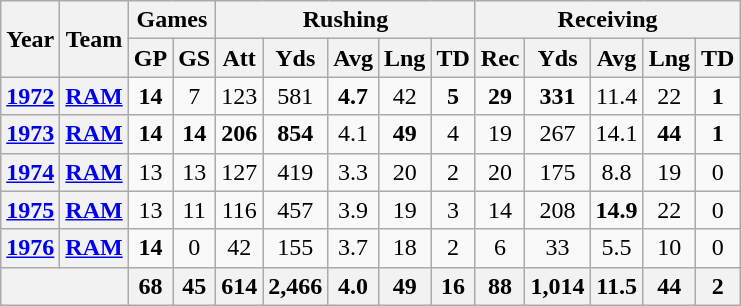<table class="wikitable" style="text-align:center;">
<tr>
<th rowspan="2">Year</th>
<th rowspan="2">Team</th>
<th colspan="2">Games</th>
<th colspan="5">Rushing</th>
<th colspan="5">Receiving</th>
</tr>
<tr>
<th>GP</th>
<th>GS</th>
<th>Att</th>
<th>Yds</th>
<th>Avg</th>
<th>Lng</th>
<th>TD</th>
<th>Rec</th>
<th>Yds</th>
<th>Avg</th>
<th>Lng</th>
<th>TD</th>
</tr>
<tr>
<th><a href='#'>1972</a></th>
<th><a href='#'>RAM</a></th>
<td><strong>14</strong></td>
<td>7</td>
<td>123</td>
<td>581</td>
<td><strong>4.7</strong></td>
<td>42</td>
<td><strong>5</strong></td>
<td><strong>29</strong></td>
<td><strong>331</strong></td>
<td>11.4</td>
<td>22</td>
<td><strong>1</strong></td>
</tr>
<tr>
<th><a href='#'>1973</a></th>
<th><a href='#'>RAM</a></th>
<td><strong>14</strong></td>
<td><strong>14</strong></td>
<td><strong>206</strong></td>
<td><strong>854</strong></td>
<td>4.1</td>
<td><strong>49</strong></td>
<td>4</td>
<td>19</td>
<td>267</td>
<td>14.1</td>
<td><strong>44</strong></td>
<td><strong>1</strong></td>
</tr>
<tr>
<th><a href='#'>1974</a></th>
<th><a href='#'>RAM</a></th>
<td>13</td>
<td>13</td>
<td>127</td>
<td>419</td>
<td>3.3</td>
<td>20</td>
<td>2</td>
<td>20</td>
<td>175</td>
<td>8.8</td>
<td>19</td>
<td>0</td>
</tr>
<tr>
<th><a href='#'>1975</a></th>
<th><a href='#'>RAM</a></th>
<td>13</td>
<td>11</td>
<td>116</td>
<td>457</td>
<td>3.9</td>
<td>19</td>
<td>3</td>
<td>14</td>
<td>208</td>
<td><strong>14.9</strong></td>
<td>22</td>
<td>0</td>
</tr>
<tr>
<th><a href='#'>1976</a></th>
<th><a href='#'>RAM</a></th>
<td><strong>14</strong></td>
<td>0</td>
<td>42</td>
<td>155</td>
<td>3.7</td>
<td>18</td>
<td>2</td>
<td>6</td>
<td>33</td>
<td>5.5</td>
<td>10</td>
<td>0</td>
</tr>
<tr>
<th colspan="2"></th>
<th>68</th>
<th>45</th>
<th>614</th>
<th>2,466</th>
<th>4.0</th>
<th>49</th>
<th>16</th>
<th>88</th>
<th>1,014</th>
<th>11.5</th>
<th>44</th>
<th>2</th>
</tr>
</table>
